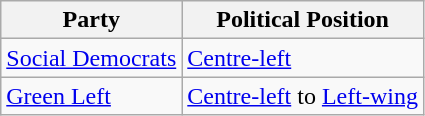<table class="wikitable mw-collapsible mw-collapsed">
<tr>
<th>Party</th>
<th>Political Position</th>
</tr>
<tr>
<td><a href='#'>Social Democrats</a></td>
<td><a href='#'>Centre-left</a></td>
</tr>
<tr>
<td><a href='#'>Green Left</a></td>
<td><a href='#'>Centre-left</a> to <a href='#'>Left-wing</a></td>
</tr>
</table>
